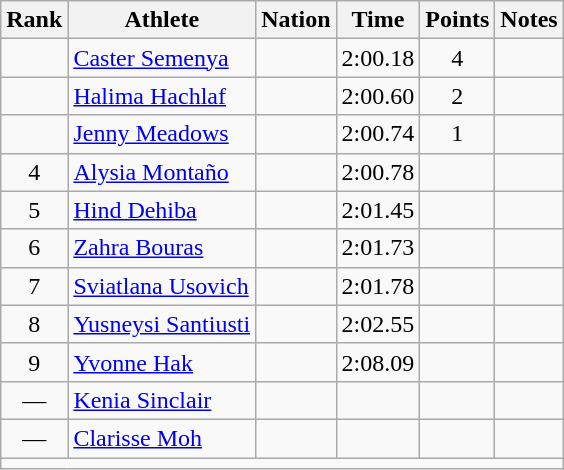<table class="wikitable mw-datatable sortable" style="text-align:center;">
<tr>
<th>Rank</th>
<th>Athlete</th>
<th>Nation</th>
<th>Time</th>
<th>Points</th>
<th>Notes</th>
</tr>
<tr>
<td></td>
<td align=left><a href='#'>Caster Semenya</a></td>
<td align=left></td>
<td>2:00.18</td>
<td>4</td>
<td></td>
</tr>
<tr>
<td></td>
<td align=left><a href='#'>Halima Hachlaf</a></td>
<td align=left></td>
<td>2:00.60</td>
<td>2</td>
<td></td>
</tr>
<tr>
<td></td>
<td align=left><a href='#'>Jenny Meadows</a></td>
<td align=left></td>
<td>2:00.74</td>
<td>1</td>
<td></td>
</tr>
<tr>
<td>4</td>
<td align=left><a href='#'>Alysia Montaño</a></td>
<td align=left></td>
<td>2:00.78</td>
<td></td>
<td></td>
</tr>
<tr>
<td>5</td>
<td align=left><a href='#'>Hind Dehiba</a></td>
<td align=left></td>
<td>2:01.45</td>
<td></td>
<td></td>
</tr>
<tr>
<td>6</td>
<td align=left><a href='#'>Zahra Bouras</a></td>
<td align=left></td>
<td>2:01.73</td>
<td></td>
<td></td>
</tr>
<tr>
<td>7</td>
<td align=left><a href='#'>Sviatlana Usovich</a></td>
<td align=left></td>
<td>2:01.78</td>
<td></td>
<td></td>
</tr>
<tr>
<td>8</td>
<td align=left><a href='#'>Yusneysi Santiusti</a></td>
<td align=left></td>
<td>2:02.55</td>
<td></td>
<td></td>
</tr>
<tr>
<td>9</td>
<td align=left><a href='#'>Yvonne Hak</a></td>
<td align=left></td>
<td>2:08.09</td>
<td></td>
<td></td>
</tr>
<tr>
<td>—</td>
<td align=left><a href='#'>Kenia Sinclair</a></td>
<td align=left></td>
<td></td>
<td></td>
<td></td>
</tr>
<tr>
<td>—</td>
<td align=left><a href='#'>Clarisse Moh</a></td>
<td align=left></td>
<td></td>
<td></td>
<td></td>
</tr>
<tr class="sortbottom">
<td colspan=6></td>
</tr>
</table>
